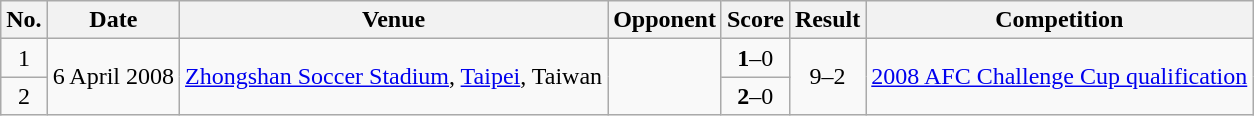<table class="wikitable plainrowheaders sortable">
<tr>
<th scope="col">No.</th>
<th scope="col">Date</th>
<th scope="col">Venue</th>
<th scope="col">Opponent</th>
<th scope="col">Score</th>
<th scope="col">Result</th>
<th scope="col">Competition</th>
</tr>
<tr>
<td align="center">1</td>
<td rowspan="2">6 April 2008</td>
<td rowspan="2"><a href='#'>Zhongshan Soccer Stadium</a>, <a href='#'>Taipei</a>, Taiwan</td>
<td rowspan="2"></td>
<td align="center"><strong>1</strong>–0</td>
<td rowspan="2" align="center">9–2</td>
<td rowspan="2"><a href='#'>2008 AFC Challenge Cup qualification</a></td>
</tr>
<tr>
<td align="center">2</td>
<td align="center"><strong>2</strong>–0</td>
</tr>
</table>
